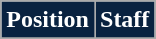<table class="wikitable ">
<tr>
<th style="background-color:#092240;color:white">Position</th>
<th style="background-color:#092240;color:white">Staff</th>
</tr>
<tr>
</tr>
</table>
